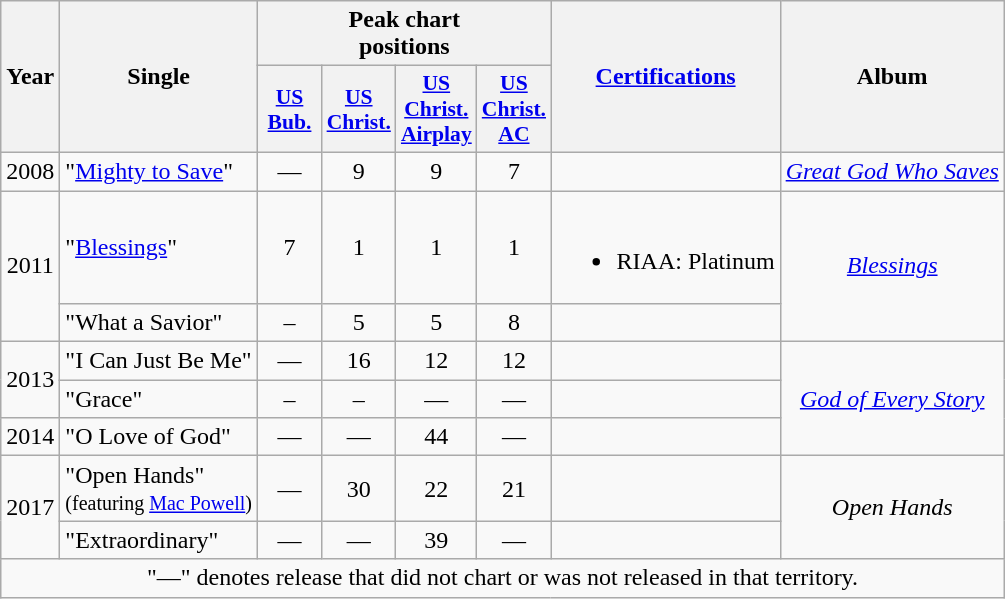<table class="wikitable">
<tr>
<th rowspan="2">Year</th>
<th rowspan="2">Single</th>
<th colspan="4">Peak chart<br>positions</th>
<th scope="col" rowspan="2"><a href='#'>Certifications</a></th>
<th rowspan="2">Album</th>
</tr>
<tr>
<th scope="col" style="width:2.5em;font-size:90%;"><a href='#'>US<br>Bub.</a><br></th>
<th scope="col" style="width:2.5em;font-size:90%;"><a href='#'>US<br>Christ.</a><br></th>
<th scope="col" style="width:2.5em;font-size:90%;"><a href='#'>US<br>Christ. Airplay</a><br></th>
<th scope="col" style="width:2.5em;font-size:90%;"><a href='#'>US<br>Christ. AC</a><br></th>
</tr>
<tr>
<td style="text-align:center;">2008</td>
<td>"<a href='#'>Mighty to Save</a>"</td>
<td style="text-align:center;">—</td>
<td style="text-align:center;">9</td>
<td style="text-align:center;">9</td>
<td style="text-align:center;">7</td>
<td></td>
<td style="text-align:center;"><em><a href='#'>Great God Who Saves</a></em></td>
</tr>
<tr>
<td rowspan="2" style="text-align:center;">2011</td>
<td>"<a href='#'>Blessings</a>"</td>
<td style="text-align:center;">7</td>
<td style="text-align:center;">1</td>
<td style="text-align:center;">1</td>
<td style="text-align:center;">1</td>
<td><br><ul><li>RIAA: Platinum</li></ul></td>
<td rowspan="2" style="text-align:center;"><em><a href='#'>Blessings</a></em></td>
</tr>
<tr>
<td>"What a Savior"</td>
<td style="text-align:center;">–</td>
<td style="text-align:center;">5</td>
<td style="text-align:center;">5</td>
<td style="text-align:center;">8</td>
<td></td>
</tr>
<tr>
<td rowspan="2">2013</td>
<td>"I Can Just Be Me"</td>
<td style="text-align:center;">—</td>
<td style="text-align:center;">16</td>
<td style="text-align:center;">12</td>
<td style="text-align:center;">12</td>
<td></td>
<td rowspan="3" style="text-align:center;"><em><a href='#'>God of Every Story</a></em></td>
</tr>
<tr>
<td>"Grace"</td>
<td style="text-align:center;">–</td>
<td style="text-align:center;">–</td>
<td style="text-align:center;">—</td>
<td style="text-align:center;">—</td>
<td></td>
</tr>
<tr>
<td rowspan="1">2014</td>
<td>"O Love of God"</td>
<td style="text-align:center;">—</td>
<td style="text-align:center;">—</td>
<td style="text-align:center;">44</td>
<td style="text-align:center;">—</td>
</tr>
<tr>
<td rowspan="2">2017</td>
<td>"Open Hands"<br><small>(featuring <a href='#'>Mac Powell</a>)</small></td>
<td style="text-align:center;">—</td>
<td style="text-align:center;">30</td>
<td style="text-align:center;">22</td>
<td style="text-align:center;">21</td>
<td></td>
<td rowspan="2" style="text-align:center;"><em>Open Hands</em></td>
</tr>
<tr>
<td>"Extraordinary"</td>
<td style="text-align:center;">—</td>
<td style="text-align:center;">—</td>
<td style="text-align:center;">39</td>
<td style="text-align:center;">—</td>
</tr>
<tr>
<td colspan="8" style="text-align:center;">"—" denotes release that did not chart or was not released in that territory.</td>
</tr>
</table>
